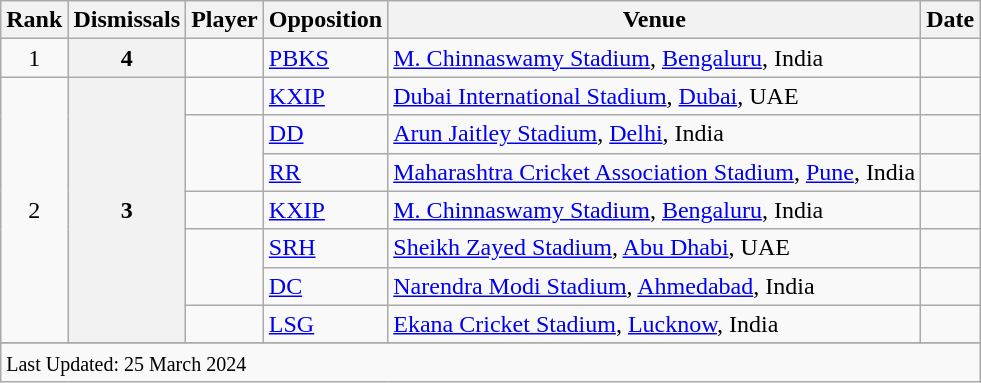<table class="wikitable">
<tr>
<th>Rank</th>
<th>Dismissals</th>
<th>Player</th>
<th>Opposition</th>
<th>Venue</th>
<th>Date</th>
</tr>
<tr>
<td align=center>1</td>
<th scope=row style=text-align:center;>4</th>
<td></td>
<td><a href='#'>PBKS</a></td>
<td><a href='#'>M. Chinnaswamy Stadium</a>, <a href='#'>Bengaluru</a>, India</td>
<td></td>
</tr>
<tr>
<td align=center rowspan=7>2</td>
<th scope=row style=text-align:center; rowspan=7>3</th>
<td></td>
<td><a href='#'>KXIP</a></td>
<td><a href='#'>Dubai International Stadium</a>, <a href='#'>Dubai</a>, UAE</td>
<td></td>
</tr>
<tr>
<td rowspan=2></td>
<td><a href='#'>DD</a></td>
<td><a href='#'>Arun Jaitley Stadium</a>, <a href='#'>Delhi</a>, India</td>
<td></td>
</tr>
<tr>
<td><a href='#'>RR</a></td>
<td><a href='#'>Maharashtra Cricket Association Stadium</a>, <a href='#'>Pune</a>, India</td>
<td></td>
</tr>
<tr>
<td></td>
<td><a href='#'>KXIP</a></td>
<td><a href='#'>M. Chinnaswamy Stadium</a>, <a href='#'>Bengaluru</a>, India</td>
<td></td>
</tr>
<tr>
<td rowspan=2></td>
<td><a href='#'>SRH</a></td>
<td><a href='#'>Sheikh Zayed Stadium</a>, <a href='#'>Abu Dhabi</a>, UAE</td>
<td></td>
</tr>
<tr>
<td><a href='#'>DC</a></td>
<td><a href='#'>Narendra Modi Stadium</a>, <a href='#'>Ahmedabad</a>, India</td>
<td></td>
</tr>
<tr>
<td></td>
<td><a href='#'>LSG</a></td>
<td><a href='#'>Ekana Cricket Stadium</a>, <a href='#'>Lucknow</a>, India</td>
<td></td>
</tr>
<tr>
</tr>
<tr class=sortbottom>
<td colspan=6><small>Last Updated: 25 March 2024</small></td>
</tr>
</table>
